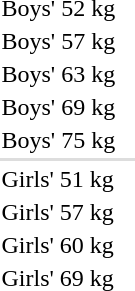<table>
<tr>
<td rowspan=2>Boys' 52 kg</td>
<td rowspan=2></td>
<td rowspan=2></td>
<td></td>
</tr>
<tr>
<td></td>
</tr>
<tr>
<td rowspan=2>Boys' 57 kg</td>
<td rowspan=2></td>
<td rowspan=2></td>
<td></td>
</tr>
<tr>
<td></td>
</tr>
<tr>
<td rowspan=2>Boys' 63 kg</td>
<td rowspan=2></td>
<td rowspan=2 nowrap></td>
<td></td>
</tr>
<tr>
<td></td>
</tr>
<tr>
<td rowspan=2>Boys' 69 kg</td>
<td rowspan=2></td>
<td rowspan=2></td>
<td></td>
</tr>
<tr>
<td nowrap></td>
</tr>
<tr>
<td rowspan=2 nowrap>Boys' 75 kg</td>
<td rowspan=2></td>
<td rowspan=2></td>
<td></td>
</tr>
<tr>
<td></td>
</tr>
<tr bgcolor=#dddddd>
<td colspan=4></td>
</tr>
<tr>
<td rowspan=2>Girls' 51 kg</td>
<td rowspan=2></td>
<td rowspan=2></td>
<td></td>
</tr>
<tr>
<td></td>
</tr>
<tr>
<td rowspan=2>Girls' 57 kg</td>
<td rowspan=2 nowrap></td>
<td rowspan=2 nowrap></td>
<td></td>
</tr>
<tr>
<td></td>
</tr>
<tr>
<td rowspan=2>Girls' 60 kg</td>
<td rowspan=2></td>
<td rowspan=2></td>
<td></td>
</tr>
<tr>
<td></td>
</tr>
<tr>
<td rowspan=2>Girls' 69 kg</td>
<td rowspan=2></td>
<td rowspan=2></td>
<td></td>
</tr>
<tr>
<td></td>
</tr>
</table>
